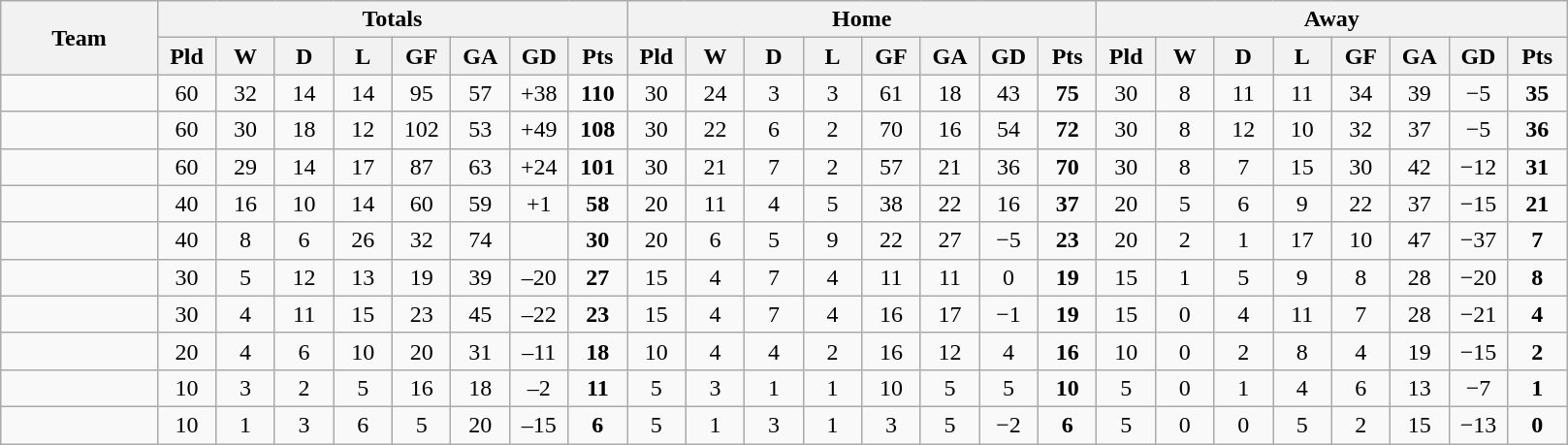<table class="wikitable sortable">
<tr>
<th width=10% rowspan="2">Team</th>
<th width=30% colspan="8">Totals</th>
<th width=30% colspan="8">Home</th>
<th width=30% colspan="8">Away</th>
</tr>
<tr>
<th width="33">Pld</th>
<th width="33">W</th>
<th width="33">D</th>
<th width="33">L</th>
<th width="33">GF</th>
<th width="33">GA</th>
<th width="33">GD</th>
<th width="33">Pts</th>
<th width="33">Pld</th>
<th width="33">W</th>
<th width="33">D</th>
<th width="33">L</th>
<th width="33">GF</th>
<th width="33">GA</th>
<th width="33">GD</th>
<th width="33">Pts</th>
<th width="33">Pld</th>
<th width="33">W</th>
<th width="33">D</th>
<th width="33">L</th>
<th width="33">GF</th>
<th width="33">GA</th>
<th width="33">GD</th>
<th width="33">Pts</th>
</tr>
<tr>
<td></td>
<td style="text-align:center;">60</td>
<td style="text-align:center;">32</td>
<td style="text-align:center;">14</td>
<td style="text-align:center;">14</td>
<td style="text-align:center;">95</td>
<td style="text-align:center;">57</td>
<td style="text-align:center;">+38</td>
<td style="text-align:center;"><strong>110</strong></td>
<td style="text-align:center;">30</td>
<td style="text-align:center;">24</td>
<td style="text-align:center;">3</td>
<td style="text-align:center;">3</td>
<td style="text-align:center;">61</td>
<td style="text-align:center;">18</td>
<td style="text-align:center;">43</td>
<td style="text-align:center;"><strong>75</strong></td>
<td style="text-align:center;">30</td>
<td style="text-align:center;">8</td>
<td style="text-align:center;">11</td>
<td style="text-align:center;">11</td>
<td style="text-align:center;">34</td>
<td style="text-align:center;">39</td>
<td style="text-align:center;">−5</td>
<td style="text-align:center;"><strong>35</strong></td>
</tr>
<tr>
<td></td>
<td style="text-align:center;">60</td>
<td style="text-align:center;">30</td>
<td style="text-align:center;">18</td>
<td style="text-align:center;">12</td>
<td style="text-align:center;">102</td>
<td style="text-align:center;">53</td>
<td style="text-align:center;">+49</td>
<td style="text-align:center;"><strong>108</strong></td>
<td style="text-align:center;">30</td>
<td style="text-align:center;">22</td>
<td style="text-align:center;">6</td>
<td style="text-align:center;">2</td>
<td style="text-align:center;">70</td>
<td style="text-align:center;">16</td>
<td style="text-align:center;">54</td>
<td style="text-align:center;"><strong>72</strong></td>
<td style="text-align:center;">30</td>
<td style="text-align:center;">8</td>
<td style="text-align:center;">12</td>
<td style="text-align:center;">10</td>
<td style="text-align:center;">32</td>
<td style="text-align:center;">37</td>
<td style="text-align:center;">−5</td>
<td style="text-align:center;"><strong>36</strong></td>
</tr>
<tr>
<td></td>
<td style="text-align:center;">60</td>
<td style="text-align:center;">29</td>
<td style="text-align:center;">14</td>
<td style="text-align:center;">17</td>
<td style="text-align:center;">87</td>
<td style="text-align:center;">63</td>
<td style="text-align:center;">+24</td>
<td style="text-align:center;"><strong>101</strong></td>
<td style="text-align:center;">30</td>
<td style="text-align:center;">21</td>
<td style="text-align:center;">7</td>
<td style="text-align:center;">2</td>
<td style="text-align:center;">57</td>
<td style="text-align:center;">21</td>
<td style="text-align:center;">36</td>
<td style="text-align:center;"><strong>70</strong></td>
<td style="text-align:center;">30</td>
<td style="text-align:center;">8</td>
<td style="text-align:center;">7</td>
<td style="text-align:center;">15</td>
<td style="text-align:center;">30</td>
<td style="text-align:center;">42</td>
<td style="text-align:center;">−12</td>
<td style="text-align:center;"><strong>31</strong></td>
</tr>
<tr>
<td></td>
<td style="text-align:center;">40</td>
<td style="text-align:center;">16</td>
<td style="text-align:center;">10</td>
<td style="text-align:center;">14</td>
<td style="text-align:center;">60</td>
<td style="text-align:center;">59</td>
<td style="text-align:center;">+1</td>
<td style="text-align:center;"><strong>58</strong></td>
<td style="text-align:center;">20</td>
<td style="text-align:center;">11</td>
<td style="text-align:center;">4</td>
<td style="text-align:center;">5</td>
<td style="text-align:center;">38</td>
<td style="text-align:center;">22</td>
<td style="text-align:center;">16</td>
<td style="text-align:center;"><strong>37</strong></td>
<td style="text-align:center;">20</td>
<td style="text-align:center;">5</td>
<td style="text-align:center;">6</td>
<td style="text-align:center;">9</td>
<td style="text-align:center;">22</td>
<td style="text-align:center;">37</td>
<td style="text-align:center;">−15</td>
<td style="text-align:center;"><strong>21</strong></td>
</tr>
<tr>
<td></td>
<td style="text-align:center;">40</td>
<td style="text-align:center;">8</td>
<td style="text-align:center;">6</td>
<td style="text-align:center;">26</td>
<td style="text-align:center;">32</td>
<td style="text-align:center;">74</td>
<td style="text-align:center;"></td>
<td style="text-align:center;"><strong>30</strong></td>
<td style="text-align:center;">20</td>
<td style="text-align:center;">6</td>
<td style="text-align:center;">5</td>
<td style="text-align:center;">9</td>
<td style="text-align:center;">22</td>
<td style="text-align:center;">27</td>
<td style="text-align:center;">−5</td>
<td style="text-align:center;"><strong>23</strong></td>
<td style="text-align:center;">20</td>
<td style="text-align:center;">2</td>
<td style="text-align:center;">1</td>
<td style="text-align:center;">17</td>
<td style="text-align:center;">10</td>
<td style="text-align:center;">47</td>
<td style="text-align:center;">−37</td>
<td style="text-align:center;"><strong>7</strong></td>
</tr>
<tr>
<td></td>
<td style="text-align:center;">30</td>
<td style="text-align:center;">5</td>
<td style="text-align:center;">12</td>
<td style="text-align:center;">13</td>
<td style="text-align:center;">19</td>
<td style="text-align:center;">39</td>
<td style="text-align:center;">–20</td>
<td style="text-align:center;"><strong>27</strong></td>
<td style="text-align:center;">15</td>
<td style="text-align:center;">4</td>
<td style="text-align:center;">7</td>
<td style="text-align:center;">4</td>
<td style="text-align:center;">11</td>
<td style="text-align:center;">11</td>
<td style="text-align:center;">0</td>
<td style="text-align:center;"><strong>19</strong></td>
<td style="text-align:center;">15</td>
<td style="text-align:center;">1</td>
<td style="text-align:center;">5</td>
<td style="text-align:center;">9</td>
<td style="text-align:center;">8</td>
<td style="text-align:center;">28</td>
<td style="text-align:center;">−20</td>
<td style="text-align:center;"><strong>8</strong></td>
</tr>
<tr>
<td></td>
<td style="text-align:center;">30</td>
<td style="text-align:center;">4</td>
<td style="text-align:center;">11</td>
<td style="text-align:center;">15</td>
<td style="text-align:center;">23</td>
<td style="text-align:center;">45</td>
<td style="text-align:center;">–22</td>
<td style="text-align:center;"><strong>23</strong></td>
<td style="text-align:center;">15</td>
<td style="text-align:center;">4</td>
<td style="text-align:center;">7</td>
<td style="text-align:center;">4</td>
<td style="text-align:center;">16</td>
<td style="text-align:center;">17</td>
<td style="text-align:center;">−1</td>
<td style="text-align:center;"><strong>19</strong></td>
<td style="text-align:center;">15</td>
<td style="text-align:center;">0</td>
<td style="text-align:center;">4</td>
<td style="text-align:center;">11</td>
<td style="text-align:center;">7</td>
<td style="text-align:center;">28</td>
<td style="text-align:center;">−21</td>
<td style="text-align:center;"><strong>4</strong></td>
</tr>
<tr>
<td></td>
<td style="text-align:center;">20</td>
<td style="text-align:center;">4</td>
<td style="text-align:center;">6</td>
<td style="text-align:center;">10</td>
<td style="text-align:center;">20</td>
<td style="text-align:center;">31</td>
<td style="text-align:center;">–11</td>
<td style="text-align:center;"><strong>18</strong></td>
<td style="text-align:center;">10</td>
<td style="text-align:center;">4</td>
<td style="text-align:center;">4</td>
<td style="text-align:center;">2</td>
<td style="text-align:center;">16</td>
<td style="text-align:center;">12</td>
<td style="text-align:center;">4</td>
<td style="text-align:center;"><strong>16</strong></td>
<td style="text-align:center;">10</td>
<td style="text-align:center;">0</td>
<td style="text-align:center;">2</td>
<td style="text-align:center;">8</td>
<td style="text-align:center;">4</td>
<td style="text-align:center;">19</td>
<td style="text-align:center;">−15</td>
<td style="text-align:center;"><strong>2</strong></td>
</tr>
<tr>
<td></td>
<td style="text-align:center;">10</td>
<td style="text-align:center;">3</td>
<td style="text-align:center;">2</td>
<td style="text-align:center;">5</td>
<td style="text-align:center;">16</td>
<td style="text-align:center;">18</td>
<td style="text-align:center;">–2</td>
<td style="text-align:center;"><strong>11</strong></td>
<td style="text-align:center;">5</td>
<td style="text-align:center;">3</td>
<td style="text-align:center;">1</td>
<td style="text-align:center;">1</td>
<td style="text-align:center;">10</td>
<td style="text-align:center;">5</td>
<td style="text-align:center;">5</td>
<td style="text-align:center;"><strong>10</strong></td>
<td style="text-align:center;">5</td>
<td style="text-align:center;">0</td>
<td style="text-align:center;">1</td>
<td style="text-align:center;">4</td>
<td style="text-align:center;">6</td>
<td style="text-align:center;">13</td>
<td style="text-align:center;">−7</td>
<td style="text-align:center;"><strong>1</strong></td>
</tr>
<tr>
<td></td>
<td style="text-align:center;">10</td>
<td style="text-align:center;">1</td>
<td style="text-align:center;">3</td>
<td style="text-align:center;">6</td>
<td style="text-align:center;">5</td>
<td style="text-align:center;">20</td>
<td style="text-align:center;">–15</td>
<td style="text-align:center;"><strong>6</strong></td>
<td style="text-align:center;">5</td>
<td style="text-align:center;">1</td>
<td style="text-align:center;">3</td>
<td style="text-align:center;">1</td>
<td style="text-align:center;">3</td>
<td style="text-align:center;">5</td>
<td style="text-align:center;">−2</td>
<td style="text-align:center;"><strong>6</strong></td>
<td style="text-align:center;">5</td>
<td style="text-align:center;">0</td>
<td style="text-align:center;">0</td>
<td style="text-align:center;">5</td>
<td style="text-align:center;">2</td>
<td style="text-align:center;">15</td>
<td style="text-align:center;">−13</td>
<td style="text-align:center;"><strong>0</strong></td>
</tr>
</table>
